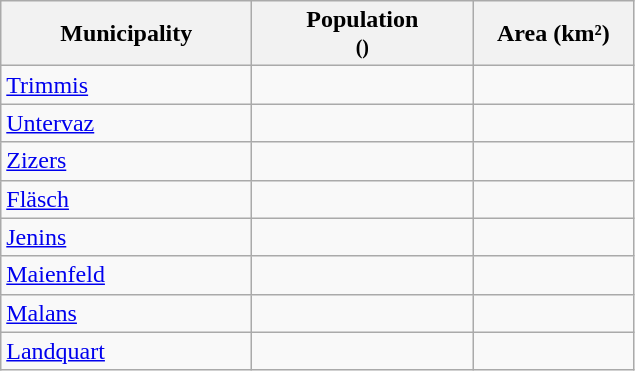<table class="wikitable">
<tr>
<th width="160">Municipality</th>
<th width="140">Population <br><small>()</small></th>
<th width="100">Area (km²)</th>
</tr>
<tr>
<td><a href='#'>Trimmis</a></td>
<td align="center"></td>
<td align="center"></td>
</tr>
<tr>
<td><a href='#'>Untervaz</a></td>
<td align="center"></td>
<td align="center"></td>
</tr>
<tr>
<td><a href='#'>Zizers</a></td>
<td align="center"></td>
<td align="center"></td>
</tr>
<tr>
<td><a href='#'>Fläsch</a></td>
<td align="center"></td>
<td align="center"></td>
</tr>
<tr>
<td><a href='#'>Jenins</a></td>
<td align="center"></td>
<td align="center"></td>
</tr>
<tr>
<td><a href='#'>Maienfeld</a></td>
<td align="center"></td>
<td align="center"></td>
</tr>
<tr>
<td><a href='#'>Malans</a></td>
<td align="center"></td>
<td align="center"></td>
</tr>
<tr>
<td><a href='#'>Landquart</a></td>
<td align="center"></td>
<td align="center"></td>
</tr>
</table>
